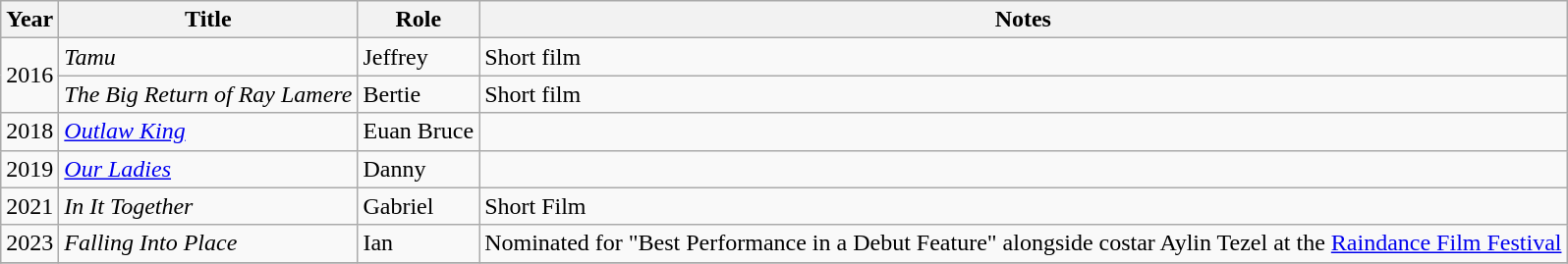<table class="wikitable">
<tr>
<th>Year</th>
<th>Title</th>
<th>Role</th>
<th>Notes</th>
</tr>
<tr>
<td rowspan="2">2016</td>
<td><em>Tamu</em></td>
<td>Jeffrey</td>
<td>Short film</td>
</tr>
<tr>
<td><em>The Big Return of Ray Lamere</em></td>
<td>Bertie</td>
<td>Short film</td>
</tr>
<tr>
<td>2018</td>
<td><em><a href='#'>Outlaw King</a></em></td>
<td>Euan Bruce</td>
<td></td>
</tr>
<tr>
<td>2019</td>
<td><em><a href='#'>Our Ladies</a></em></td>
<td>Danny</td>
<td></td>
</tr>
<tr>
<td>2021</td>
<td><em>In It Together</em></td>
<td>Gabriel</td>
<td>Short Film</td>
</tr>
<tr>
<td>2023</td>
<td><em>Falling Into Place</em></td>
<td>Ian</td>
<td>Nominated for "Best Performance in a Debut Feature" alongside costar Aylin Tezel at the <a href='#'>Raindance Film Festival</a></td>
</tr>
<tr>
</tr>
</table>
